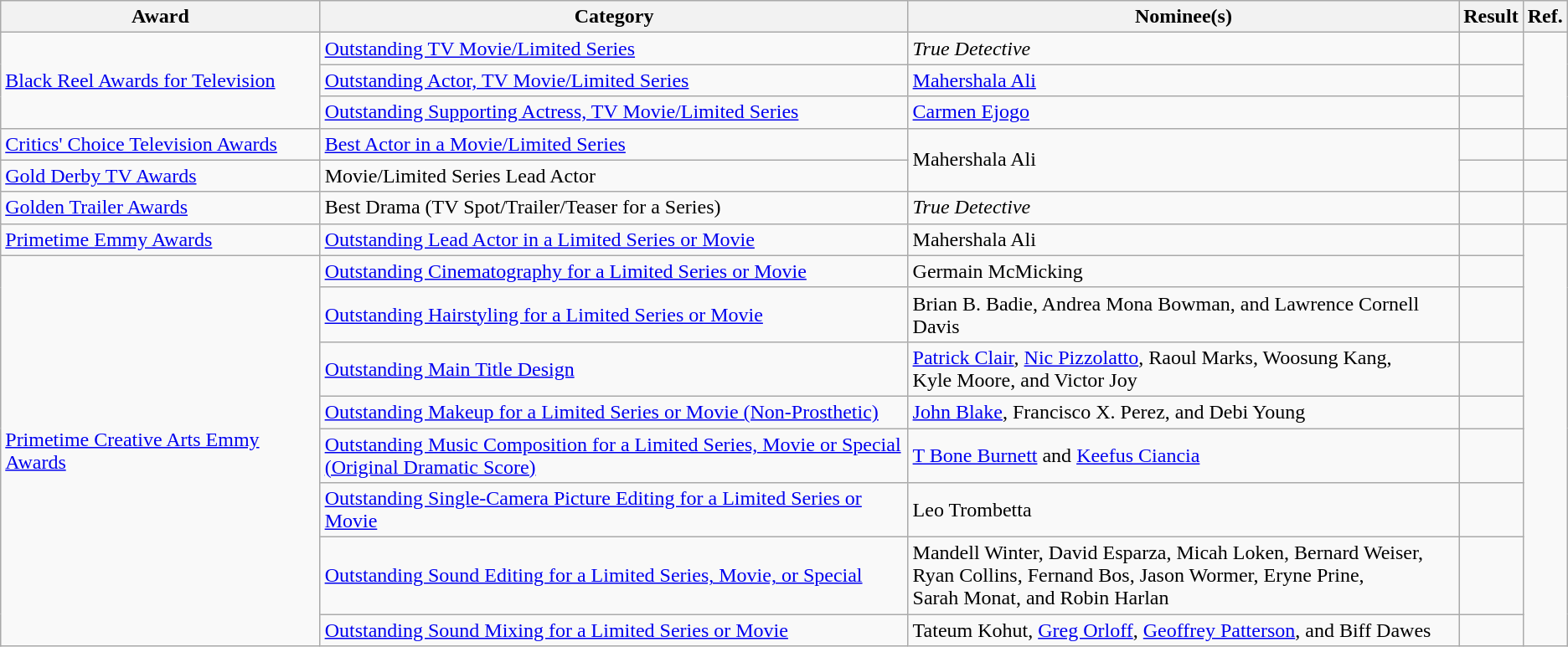<table class="wikitable">
<tr>
<th>Award</th>
<th>Category</th>
<th>Nominee(s)</th>
<th>Result</th>
<th>Ref.</th>
</tr>
<tr>
<td rowspan="3"><a href='#'>Black Reel Awards for Television</a></td>
<td><a href='#'>Outstanding TV Movie/Limited Series</a></td>
<td><em>True Detective</em></td>
<td></td>
<td align="center" rowspan="3"></td>
</tr>
<tr>
<td><a href='#'>Outstanding Actor, TV Movie/Limited Series</a></td>
<td><a href='#'>Mahershala Ali</a></td>
<td></td>
</tr>
<tr>
<td><a href='#'>Outstanding Supporting Actress, TV Movie/Limited Series</a></td>
<td><a href='#'>Carmen Ejogo</a></td>
<td></td>
</tr>
<tr>
<td><a href='#'>Critics' Choice Television Awards</a></td>
<td><a href='#'>Best Actor in a Movie/Limited Series</a></td>
<td rowspan="2">Mahershala Ali</td>
<td></td>
<td align="center"></td>
</tr>
<tr>
<td><a href='#'>Gold Derby TV Awards</a></td>
<td>Movie/Limited Series Lead Actor</td>
<td></td>
<td align="center"></td>
</tr>
<tr>
<td><a href='#'>Golden Trailer Awards</a></td>
<td>Best Drama (TV Spot/Trailer/Teaser for a Series)</td>
<td><em>True Detective</em></td>
<td></td>
<td align="center"></td>
</tr>
<tr>
<td><a href='#'>Primetime Emmy Awards</a></td>
<td><a href='#'>Outstanding Lead Actor in a Limited Series or Movie</a></td>
<td>Mahershala Ali</td>
<td></td>
<td align="center" rowspan="9"></td>
</tr>
<tr>
<td rowspan="8"><a href='#'>Primetime Creative Arts Emmy Awards</a></td>
<td><a href='#'>Outstanding Cinematography for a Limited Series or Movie</a></td>
<td>Germain McMicking </td>
<td></td>
</tr>
<tr>
<td><a href='#'>Outstanding Hairstyling for a Limited Series or Movie</a></td>
<td>Brian B. Badie, Andrea Mona Bowman, and Lawrence Cornell Davis</td>
<td></td>
</tr>
<tr>
<td><a href='#'>Outstanding Main Title Design</a></td>
<td><a href='#'>Patrick Clair</a>, <a href='#'>Nic Pizzolatto</a>, Raoul Marks, Woosung Kang, <br> Kyle Moore, and Victor Joy</td>
<td></td>
</tr>
<tr>
<td><a href='#'>Outstanding Makeup for a Limited Series or Movie (Non-Prosthetic)</a></td>
<td><a href='#'>John Blake</a>, Francisco X. Perez, and Debi Young</td>
<td></td>
</tr>
<tr>
<td><a href='#'>Outstanding Music Composition for a Limited Series, Movie or Special <br> (Original Dramatic Score)</a></td>
<td><a href='#'>T Bone Burnett</a> and <a href='#'>Keefus Ciancia</a> </td>
<td></td>
</tr>
<tr>
<td><a href='#'>Outstanding Single-Camera Picture Editing for a Limited Series or Movie</a></td>
<td>Leo Trombetta </td>
<td></td>
</tr>
<tr>
<td><a href='#'>Outstanding Sound Editing for a Limited Series, Movie, or Special</a></td>
<td>Mandell Winter, David Esparza, Micah Loken, Bernard Weiser, <br> Ryan Collins, Fernand Bos, Jason Wormer, Eryne Prine, <br> Sarah Monat, and Robin Harlan </td>
<td></td>
</tr>
<tr>
<td><a href='#'>Outstanding Sound Mixing for a Limited Series or Movie</a></td>
<td>Tateum Kohut, <a href='#'>Greg Orloff</a>, <a href='#'>Geoffrey Patterson</a>, and Biff Dawes <br> </td>
<td></td>
</tr>
</table>
